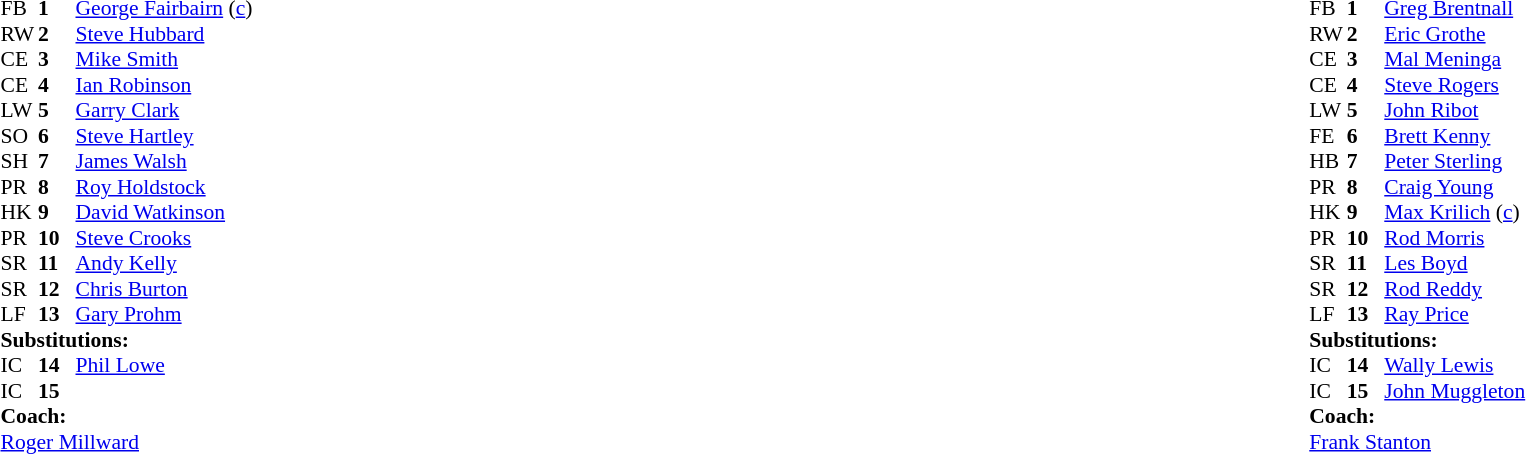<table width="100%">
<tr>
<td valign="top" width="50%"><br><table style="font-size: 90%" cellspacing="0" cellpadding="0">
<tr>
<th width="25"></th>
<th width="25"></th>
</tr>
<tr>
<td>FB</td>
<td><strong>1</strong></td>
<td><a href='#'>George Fairbairn</a> (<a href='#'>c</a>)</td>
</tr>
<tr>
<td>RW</td>
<td><strong>2</strong></td>
<td><a href='#'>Steve Hubbard</a></td>
</tr>
<tr>
<td>CE</td>
<td><strong>3</strong></td>
<td><a href='#'>Mike Smith</a></td>
</tr>
<tr>
<td>CE</td>
<td><strong>4</strong></td>
<td><a href='#'>Ian Robinson</a></td>
</tr>
<tr>
<td>LW</td>
<td><strong>5</strong></td>
<td><a href='#'>Garry Clark</a></td>
</tr>
<tr>
<td>SO</td>
<td><strong>6</strong></td>
<td><a href='#'>Steve Hartley</a></td>
</tr>
<tr>
<td>SH</td>
<td><strong>7</strong></td>
<td><a href='#'>James Walsh</a></td>
</tr>
<tr>
<td>PR</td>
<td><strong>8</strong></td>
<td><a href='#'>Roy Holdstock</a></td>
</tr>
<tr>
<td>HK</td>
<td><strong>9</strong></td>
<td><a href='#'>David Watkinson</a></td>
</tr>
<tr>
<td>PR</td>
<td><strong>10</strong></td>
<td><a href='#'>Steve Crooks</a></td>
</tr>
<tr>
<td>SR</td>
<td><strong>11</strong></td>
<td><a href='#'>Andy Kelly</a></td>
</tr>
<tr>
<td>SR</td>
<td><strong>12</strong></td>
<td><a href='#'>Chris Burton</a></td>
</tr>
<tr>
<td>LF</td>
<td><strong>13</strong></td>
<td><a href='#'>Gary Prohm</a></td>
</tr>
<tr>
<td colspan=3><strong>Substitutions:</strong></td>
</tr>
<tr>
<td>IC</td>
<td><strong>14</strong></td>
<td><a href='#'>Phil Lowe</a></td>
</tr>
<tr>
<td>IC</td>
<td><strong>15</strong></td>
<td></td>
</tr>
<tr>
<td colspan=3><strong>Coach:</strong></td>
</tr>
<tr>
<td colspan="4"> <a href='#'>Roger Millward</a></td>
</tr>
</table>
</td>
<td valign="top" width="50%"><br><table style="font-size: 90%" cellspacing="0" cellpadding="0" align="center">
<tr>
<th width="25"></th>
<th width="25"></th>
</tr>
<tr>
<td>FB</td>
<td><strong>1</strong></td>
<td><a href='#'>Greg Brentnall</a></td>
</tr>
<tr>
<td>RW</td>
<td><strong>2</strong></td>
<td><a href='#'>Eric Grothe</a></td>
</tr>
<tr>
<td>CE</td>
<td><strong>3</strong></td>
<td><a href='#'>Mal Meninga</a></td>
</tr>
<tr>
<td>CE</td>
<td><strong>4</strong></td>
<td><a href='#'>Steve Rogers</a></td>
</tr>
<tr>
<td>LW</td>
<td><strong>5</strong></td>
<td><a href='#'>John Ribot</a></td>
</tr>
<tr>
<td>FE</td>
<td><strong>6</strong></td>
<td><a href='#'>Brett Kenny</a></td>
</tr>
<tr>
<td>HB</td>
<td><strong>7</strong></td>
<td><a href='#'>Peter Sterling</a></td>
</tr>
<tr>
<td>PR</td>
<td><strong>8</strong></td>
<td><a href='#'>Craig Young</a></td>
</tr>
<tr>
<td>HK</td>
<td><strong>9</strong></td>
<td><a href='#'>Max Krilich</a> (<a href='#'>c</a>)</td>
</tr>
<tr>
<td>PR</td>
<td><strong>10</strong></td>
<td><a href='#'>Rod Morris</a></td>
</tr>
<tr>
<td>SR</td>
<td><strong>11</strong></td>
<td><a href='#'>Les Boyd</a></td>
</tr>
<tr>
<td>SR</td>
<td><strong>12</strong></td>
<td><a href='#'>Rod Reddy</a></td>
</tr>
<tr>
<td>LF</td>
<td><strong>13</strong></td>
<td><a href='#'>Ray Price</a></td>
</tr>
<tr>
<td colspan=3><strong>Substitutions:</strong></td>
</tr>
<tr>
<td>IC</td>
<td><strong>14</strong></td>
<td><a href='#'>Wally Lewis</a></td>
</tr>
<tr>
<td>IC</td>
<td><strong>15</strong></td>
<td><a href='#'>John Muggleton</a></td>
</tr>
<tr>
<td colspan=3><strong>Coach:</strong></td>
</tr>
<tr>
<td colspan="4"> <a href='#'>Frank Stanton</a></td>
</tr>
</table>
</td>
</tr>
</table>
